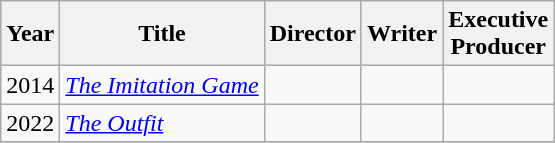<table class="wikitable">
<tr>
<th>Year</th>
<th>Title</th>
<th>Director</th>
<th>Writer</th>
<th>Executive<br>Producer</th>
</tr>
<tr>
<td>2014</td>
<td><em><a href='#'>The Imitation Game</a></em></td>
<td></td>
<td></td>
<td></td>
</tr>
<tr>
<td>2022</td>
<td><em><a href='#'>The Outfit</a></em></td>
<td></td>
<td></td>
<td></td>
</tr>
<tr>
</tr>
</table>
